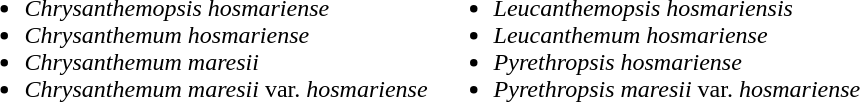<table>
<tr valign=top>
<td><br><ul><li><em>Chrysanthemopsis hosmariense</em></li><li><em>Chrysanthemum hosmariense</em></li><li><em>Chrysanthemum maresii</em></li><li><em>Chrysanthemum maresii</em> var. <em>hosmariense</em></li></ul></td>
<td><br><ul><li><em>Leucanthemopsis hosmariensis</em></li><li><em>Leucanthemum hosmariense</em></li><li><em>Pyrethropsis hosmariense</em></li><li><em>Pyrethropsis maresii</em> var. <em>hosmariense</em></li></ul></td>
</tr>
</table>
